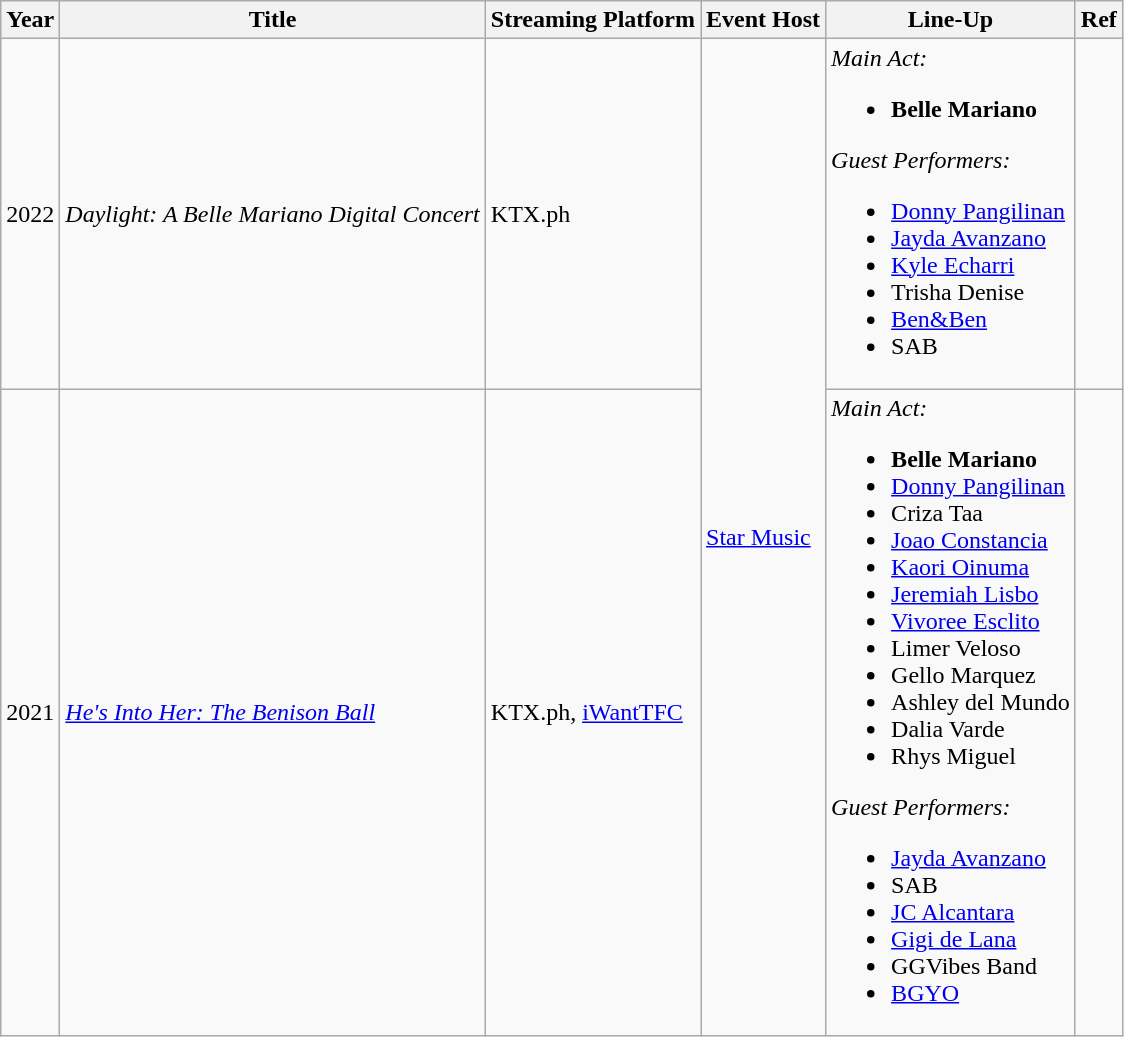<table class="wikitable">
<tr>
<th>Year</th>
<th>Title</th>
<th>Streaming Platform</th>
<th>Event Host</th>
<th>Line-Up</th>
<th>Ref</th>
</tr>
<tr>
<td>2022</td>
<td><em>Daylight: A Belle Mariano Digital Concert</em></td>
<td>KTX.ph</td>
<td rowspan="2"><a href='#'>Star Music</a></td>
<td><em>Main Act:</em><br><ul><li><strong>Belle Mariano</strong></li></ul><em>Guest Performers:</em><ul><li><a href='#'>Donny Pangilinan</a></li><li><a href='#'>Jayda Avanzano</a></li><li><a href='#'>Kyle Echarri</a></li><li>Trisha Denise</li><li><a href='#'>Ben&Ben</a></li><li>SAB</li></ul></td>
<td></td>
</tr>
<tr>
<td>2021</td>
<td><em><a href='#'>He's Into Her: The Benison Ball</a></em></td>
<td>KTX.ph, <a href='#'>iWantTFC</a></td>
<td><em>Main Act:</em><br><ul><li><strong>Belle Mariano</strong></li><li><a href='#'>Donny Pangilinan</a></li><li>Criza Taa</li><li><a href='#'>Joao Constancia</a></li><li><a href='#'>Kaori Oinuma</a></li><li><a href='#'>Jeremiah Lisbo</a></li><li><a href='#'>Vivoree Esclito</a></li><li>Limer Veloso</li><li>Gello Marquez</li><li>Ashley del Mundo</li><li>Dalia Varde</li><li>Rhys Miguel</li></ul><em>Guest Performers:</em><ul><li><a href='#'>Jayda Avanzano</a></li><li>SAB</li><li><a href='#'>JC Alcantara</a></li><li><a href='#'>Gigi de Lana</a></li><li>GGVibes Band</li><li><a href='#'>BGYO</a></li></ul></td>
<td></td>
</tr>
</table>
